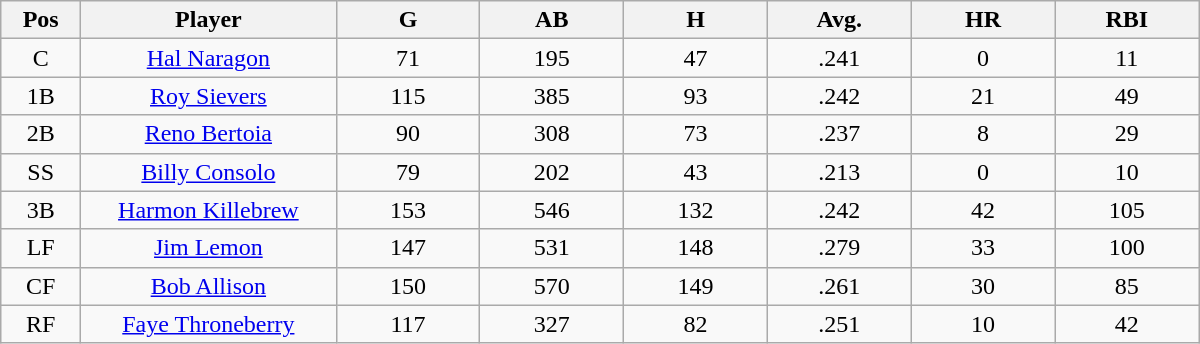<table class="wikitable sortable">
<tr>
<th bgcolor="#DDDDFF" width="5%">Pos</th>
<th bgcolor="#DDDDFF" width="16%">Player</th>
<th bgcolor="#DDDDFF" width="9%">G</th>
<th bgcolor="#DDDDFF" width="9%">AB</th>
<th bgcolor="#DDDDFF" width="9%">H</th>
<th bgcolor="#DDDDFF" width="9%">Avg.</th>
<th bgcolor="#DDDDFF" width="9%">HR</th>
<th bgcolor="#DDDDFF" width="9%">RBI</th>
</tr>
<tr align="center">
<td>C</td>
<td><a href='#'>Hal Naragon</a></td>
<td>71</td>
<td>195</td>
<td>47</td>
<td>.241</td>
<td>0</td>
<td>11</td>
</tr>
<tr align=center>
<td>1B</td>
<td><a href='#'>Roy Sievers</a></td>
<td>115</td>
<td>385</td>
<td>93</td>
<td>.242</td>
<td>21</td>
<td>49</td>
</tr>
<tr align=center>
<td>2B</td>
<td><a href='#'>Reno Bertoia</a></td>
<td>90</td>
<td>308</td>
<td>73</td>
<td>.237</td>
<td>8</td>
<td>29</td>
</tr>
<tr align=center>
<td>SS</td>
<td><a href='#'>Billy Consolo</a></td>
<td>79</td>
<td>202</td>
<td>43</td>
<td>.213</td>
<td>0</td>
<td>10</td>
</tr>
<tr align=center>
<td>3B</td>
<td><a href='#'>Harmon Killebrew</a></td>
<td>153</td>
<td>546</td>
<td>132</td>
<td>.242</td>
<td>42</td>
<td>105</td>
</tr>
<tr align=center>
<td>LF</td>
<td><a href='#'>Jim Lemon</a></td>
<td>147</td>
<td>531</td>
<td>148</td>
<td>.279</td>
<td>33</td>
<td>100</td>
</tr>
<tr align=center>
<td>CF</td>
<td><a href='#'>Bob Allison</a></td>
<td>150</td>
<td>570</td>
<td>149</td>
<td>.261</td>
<td>30</td>
<td>85</td>
</tr>
<tr align=center>
<td>RF</td>
<td><a href='#'>Faye Throneberry</a></td>
<td>117</td>
<td>327</td>
<td>82</td>
<td>.251</td>
<td>10</td>
<td>42</td>
</tr>
</table>
